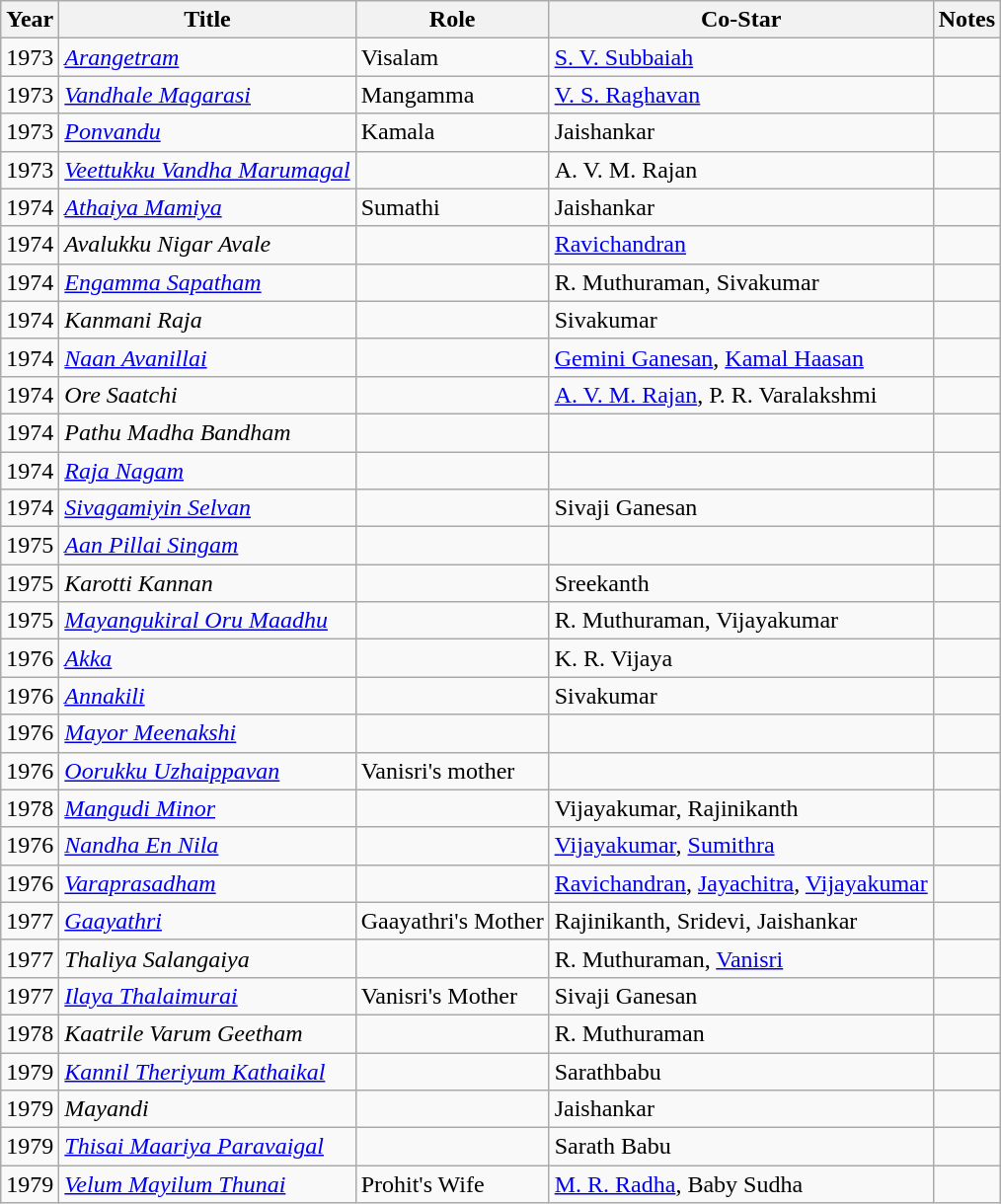<table class="wikitable">
<tr>
<th>Year</th>
<th>Title</th>
<th>Role</th>
<th>Co-Star</th>
<th>Notes</th>
</tr>
<tr>
<td>1973</td>
<td><em><a href='#'>Arangetram</a></em></td>
<td>Visalam</td>
<td><a href='#'>S. V. Subbaiah</a></td>
<td></td>
</tr>
<tr>
<td>1973</td>
<td><em><a href='#'>Vandhale Magarasi</a></em></td>
<td>Mangamma</td>
<td><a href='#'>V. S. Raghavan</a></td>
<td></td>
</tr>
<tr>
<td>1973</td>
<td><em><a href='#'>Ponvandu</a></em></td>
<td>Kamala</td>
<td>Jaishankar</td>
<td></td>
</tr>
<tr>
<td>1973</td>
<td><em><a href='#'>Veettukku Vandha Marumagal</a></em></td>
<td></td>
<td>A. V. M. Rajan</td>
<td></td>
</tr>
<tr>
<td>1974</td>
<td><em><a href='#'>Athaiya Mamiya</a></em></td>
<td>Sumathi</td>
<td>Jaishankar</td>
<td></td>
</tr>
<tr>
<td>1974</td>
<td><em>Avalukku Nigar Avale</em></td>
<td></td>
<td><a href='#'>Ravichandran</a></td>
<td></td>
</tr>
<tr>
<td>1974</td>
<td><em><a href='#'>Engamma Sapatham</a></em></td>
<td></td>
<td>R. Muthuraman, Sivakumar</td>
<td></td>
</tr>
<tr>
<td>1974</td>
<td><em>Kanmani Raja</em></td>
<td></td>
<td>Sivakumar</td>
<td></td>
</tr>
<tr>
<td>1974</td>
<td><em><a href='#'>Naan Avanillai</a></em></td>
<td></td>
<td><a href='#'>Gemini Ganesan</a>, <a href='#'>Kamal Haasan</a></td>
<td></td>
</tr>
<tr>
<td>1974</td>
<td><em>Ore Saatchi</em></td>
<td></td>
<td><a href='#'>A. V. M. Rajan</a>, P. R. Varalakshmi</td>
<td></td>
</tr>
<tr>
<td>1974</td>
<td><em>Pathu Madha Bandham</em></td>
<td></td>
<td></td>
<td></td>
</tr>
<tr>
<td>1974</td>
<td><em><a href='#'>Raja Nagam</a></em></td>
<td></td>
<td></td>
<td></td>
</tr>
<tr>
<td>1974</td>
<td><em><a href='#'>Sivagamiyin Selvan</a></em></td>
<td></td>
<td>Sivaji Ganesan</td>
<td></td>
</tr>
<tr>
<td>1975</td>
<td><em><a href='#'>Aan Pillai Singam</a></em></td>
<td></td>
<td></td>
<td></td>
</tr>
<tr>
<td>1975</td>
<td><em>Karotti Kannan</em></td>
<td></td>
<td>Sreekanth</td>
<td></td>
</tr>
<tr>
<td>1975</td>
<td><em><a href='#'>Mayangukiral Oru Maadhu</a></em></td>
<td></td>
<td>R. Muthuraman, Vijayakumar</td>
<td></td>
</tr>
<tr>
<td>1976</td>
<td><em><a href='#'>Akka</a></em></td>
<td></td>
<td>K. R. Vijaya</td>
<td></td>
</tr>
<tr>
<td>1976</td>
<td><em><a href='#'>Annakili</a></em></td>
<td></td>
<td>Sivakumar</td>
<td></td>
</tr>
<tr>
<td>1976</td>
<td><em><a href='#'>Mayor Meenakshi</a></em></td>
<td></td>
<td></td>
<td></td>
</tr>
<tr>
<td>1976</td>
<td><em><a href='#'>Oorukku Uzhaippavan</a></em></td>
<td>Vanisri's mother</td>
<td></td>
<td></td>
</tr>
<tr>
<td>1978</td>
<td><em><a href='#'>Mangudi Minor</a></em></td>
<td></td>
<td>Vijayakumar, Rajinikanth</td>
<td></td>
</tr>
<tr>
<td>1976</td>
<td><em><a href='#'>Nandha En Nila</a></em></td>
<td></td>
<td><a href='#'>Vijayakumar</a>, <a href='#'>Sumithra</a></td>
<td></td>
</tr>
<tr>
<td>1976</td>
<td><em><a href='#'>Varaprasadham</a></em></td>
<td></td>
<td><a href='#'>Ravichandran</a>, <a href='#'>Jayachitra</a>, <a href='#'>Vijayakumar</a></td>
<td></td>
</tr>
<tr>
<td>1977</td>
<td><em><a href='#'>Gaayathri</a></em></td>
<td>Gaayathri's Mother</td>
<td>Rajinikanth, Sridevi, Jaishankar</td>
<td></td>
</tr>
<tr>
<td>1977</td>
<td><em>Thaliya Salangaiya</em></td>
<td></td>
<td>R. Muthuraman, <a href='#'>Vanisri</a></td>
<td></td>
</tr>
<tr>
<td>1977</td>
<td><em><a href='#'>Ilaya Thalaimurai</a></em></td>
<td>Vanisri's Mother</td>
<td>Sivaji Ganesan</td>
<td></td>
</tr>
<tr>
<td>1978</td>
<td><em>Kaatrile Varum Geetham</em></td>
<td></td>
<td>R. Muthuraman</td>
<td></td>
</tr>
<tr>
<td>1979</td>
<td><em><a href='#'>Kannil Theriyum Kathaikal</a></em></td>
<td></td>
<td>Sarathbabu</td>
<td></td>
</tr>
<tr>
<td>1979</td>
<td><em>Mayandi</em></td>
<td></td>
<td>Jaishankar</td>
<td></td>
</tr>
<tr>
<td>1979</td>
<td><em><a href='#'>Thisai Maariya Paravaigal</a></em></td>
<td></td>
<td>Sarath Babu</td>
<td></td>
</tr>
<tr>
<td>1979</td>
<td><em><a href='#'>Velum Mayilum Thunai</a></em></td>
<td>Prohit's Wife</td>
<td><a href='#'>M. R. Radha</a>, Baby Sudha</td>
<td></td>
</tr>
</table>
